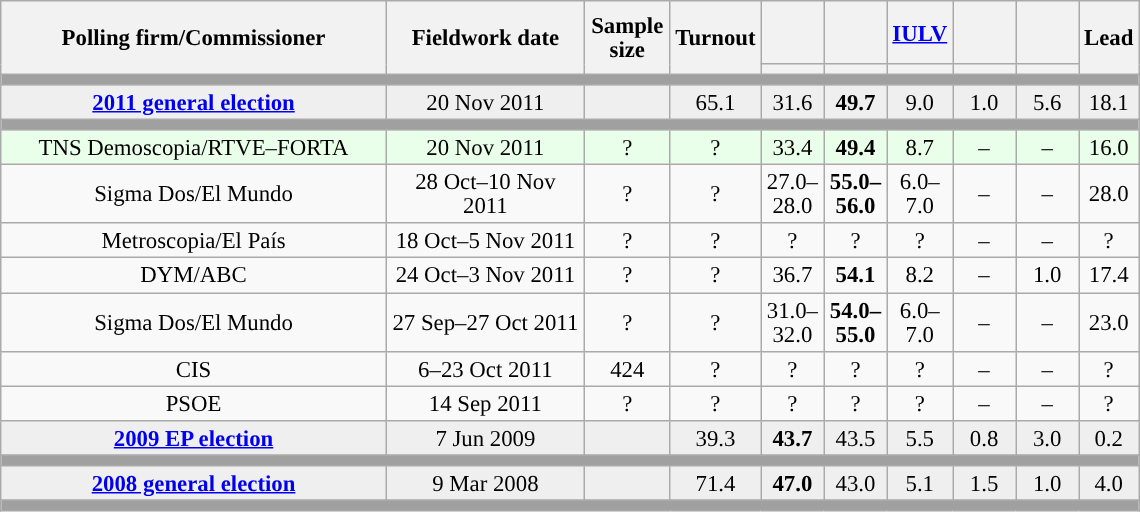<table class="wikitable collapsible collapsed" style="text-align:center; font-size:95%; line-height:16px;">
<tr style="height:42px;">
<th style="width:250px;" rowspan="2">Polling firm/Commissioner</th>
<th style="width:125px;" rowspan="2">Fieldwork date</th>
<th style="width:50px;" rowspan="2">Sample size</th>
<th style="width:45px;" rowspan="2">Turnout</th>
<th style="width:35px;"></th>
<th style="width:35px;"></th>
<th style="width:35px;"><a href='#'>IULV</a></th>
<th style="width:35px;"></th>
<th style="width:35px;"></th>
<th style="width:30px;" rowspan="2">Lead</th>
</tr>
<tr>
<th style="color:inherit;background:"></th>
<th style="color:inherit;background:"></th>
<th style="color:inherit;background:"></th>
<th style="color:inherit;background:"></th>
<th style="color:inherit;background:"></th>
</tr>
<tr>
<td colspan="10" style="background:#A0A0A0"></td>
</tr>
<tr style="background:#EFEFEF;">
<td><strong><a href='#'>2011 general election</a></strong></td>
<td>20 Nov 2011</td>
<td></td>
<td>65.1</td>
<td>31.6<br></td>
<td><strong>49.7</strong><br></td>
<td>9.0<br></td>
<td>1.0<br></td>
<td>5.6<br></td>
<td style="background:">18.1</td>
</tr>
<tr>
<td colspan="10" style="background:#A0A0A0"></td>
</tr>
<tr style="background:#EAFFEA;">
<td>TNS Demoscopia/RTVE–FORTA</td>
<td>20 Nov 2011</td>
<td>?</td>
<td>?</td>
<td>33.4<br></td>
<td><strong>49.4</strong><br></td>
<td>8.7<br></td>
<td>–</td>
<td>–</td>
<td style="background:">16.0</td>
</tr>
<tr>
<td>Sigma Dos/El Mundo</td>
<td>28 Oct–10 Nov 2011</td>
<td>?</td>
<td>?</td>
<td>27.0–<br>28.0<br></td>
<td><strong>55.0–<br>56.0</strong><br></td>
<td>6.0–<br>7.0<br></td>
<td>–</td>
<td>–</td>
<td style="background:">28.0</td>
</tr>
<tr>
<td>Metroscopia/El País</td>
<td>18 Oct–5 Nov 2011</td>
<td>?</td>
<td>?</td>
<td>?<br></td>
<td>?<br></td>
<td>?<br></td>
<td>–</td>
<td>–</td>
<td style="background:">?</td>
</tr>
<tr>
<td>DYM/ABC</td>
<td>24 Oct–3 Nov 2011</td>
<td>?</td>
<td>?</td>
<td>36.7<br></td>
<td><strong>54.1</strong><br></td>
<td>8.2<br></td>
<td>–</td>
<td>1.0<br></td>
<td style="background:">17.4</td>
</tr>
<tr>
<td>Sigma Dos/El Mundo</td>
<td>27 Sep–27 Oct 2011</td>
<td>?</td>
<td>?</td>
<td>31.0–<br>32.0<br></td>
<td><strong>54.0–<br>55.0</strong><br></td>
<td>6.0–<br>7.0<br></td>
<td>–</td>
<td>–</td>
<td style="background:">23.0</td>
</tr>
<tr>
<td>CIS</td>
<td>6–23 Oct 2011</td>
<td>424</td>
<td>?</td>
<td>?<br></td>
<td>?<br></td>
<td>?<br></td>
<td>–</td>
<td>–</td>
<td style="background:">?</td>
</tr>
<tr>
<td>PSOE</td>
<td>14 Sep 2011</td>
<td>?</td>
<td>?</td>
<td>?<br></td>
<td>?<br></td>
<td>?<br></td>
<td>–</td>
<td>–</td>
<td style="background:">?</td>
</tr>
<tr style="background:#EFEFEF;">
<td><strong><a href='#'>2009 EP election</a></strong></td>
<td>7 Jun 2009</td>
<td></td>
<td>39.3</td>
<td><strong>43.7</strong><br></td>
<td>43.5<br></td>
<td>5.5<br></td>
<td>0.8<br></td>
<td>3.0<br></td>
<td style="background:">0.2</td>
</tr>
<tr>
<td colspan="10" style="background:#A0A0A0"></td>
</tr>
<tr style="background:#EFEFEF;">
<td><strong><a href='#'>2008 general election</a></strong></td>
<td>9 Mar 2008</td>
<td></td>
<td>71.4</td>
<td><strong>47.0</strong><br></td>
<td>43.0<br></td>
<td>5.1<br></td>
<td>1.5<br></td>
<td>1.0<br></td>
<td style="background:">4.0</td>
</tr>
<tr>
<td colspan="10" style="background:#A0A0A0"></td>
</tr>
</table>
